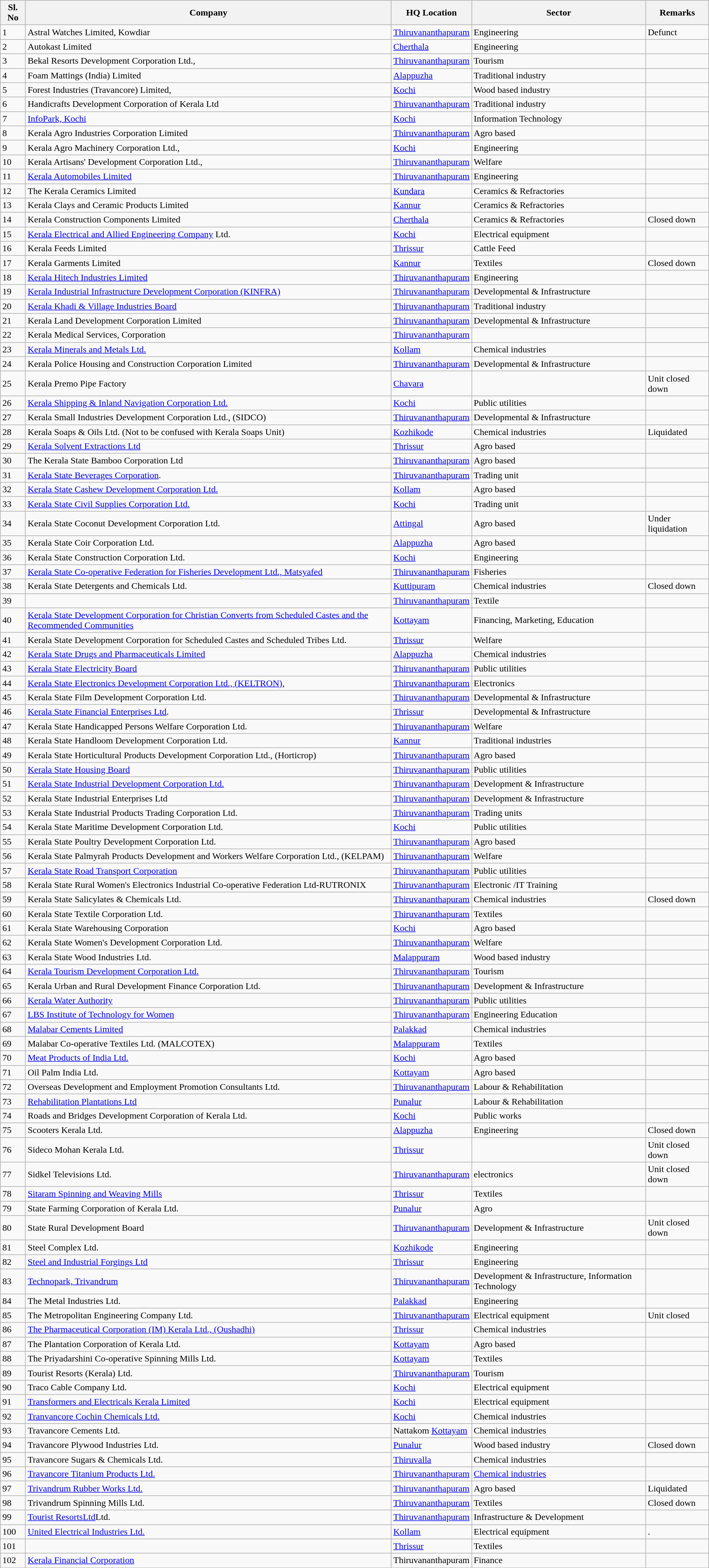<table class="sortable wikitable">
<tr>
<th>Sl. No</th>
<th>Company</th>
<th>HQ Location</th>
<th>Sector</th>
<th>Remarks</th>
</tr>
<tr>
<td>1</td>
<td>Astral Watches Limited, Kowdiar</td>
<td><a href='#'>Thiruvananthapuram</a></td>
<td>Engineering</td>
<td>Defunct</td>
</tr>
<tr>
<td>2</td>
<td>Autokast Limited</td>
<td><a href='#'>Cherthala</a></td>
<td>Engineering</td>
<td></td>
</tr>
<tr>
<td>3</td>
<td>Bekal Resorts Development Corporation Ltd.,</td>
<td><a href='#'>Thiruvananthapuram</a></td>
<td>Tourism</td>
<td></td>
</tr>
<tr>
<td>4</td>
<td>Foam Mattings (India) Limited</td>
<td><a href='#'>Alappuzha</a></td>
<td>Traditional industry</td>
<td></td>
</tr>
<tr>
<td>5</td>
<td>Forest Industries (Travancore) Limited,</td>
<td><a href='#'>Kochi</a></td>
<td>Wood based industry</td>
<td></td>
</tr>
<tr>
<td>6</td>
<td>Handicrafts Development Corporation of Kerala Ltd</td>
<td><a href='#'>Thiruvananthapuram</a></td>
<td>Traditional industry</td>
<td></td>
</tr>
<tr>
<td>7</td>
<td><a href='#'>InfoPark, Kochi</a></td>
<td><a href='#'>Kochi</a></td>
<td>Information Technology</td>
<td></td>
</tr>
<tr>
<td>8</td>
<td>Kerala Agro Industries Corporation Limited</td>
<td><a href='#'>Thiruvananthapuram</a></td>
<td>Agro based</td>
<td></td>
</tr>
<tr>
<td>9</td>
<td>Kerala Agro Machinery Corporation Ltd.,</td>
<td><a href='#'>Kochi</a></td>
<td>Engineering</td>
<td></td>
</tr>
<tr>
<td>10</td>
<td>Kerala Artisans' Development Corporation Ltd.,</td>
<td><a href='#'>Thiruvananthapuram</a></td>
<td>Welfare</td>
<td></td>
</tr>
<tr>
<td>11</td>
<td><a href='#'>Kerala Automobiles Limited</a></td>
<td><a href='#'>Thiruvananthapuram</a></td>
<td>Engineering</td>
<td></td>
</tr>
<tr>
<td>12</td>
<td>The Kerala Ceramics Limited</td>
<td><a href='#'>Kundara</a></td>
<td>Ceramics & Refractories</td>
<td></td>
</tr>
<tr>
<td>13</td>
<td>Kerala Clays and Ceramic Products Limited</td>
<td><a href='#'>Kannur</a></td>
<td>Ceramics & Refractories</td>
<td></td>
</tr>
<tr>
<td>14</td>
<td>Kerala Construction Components Limited</td>
<td><a href='#'>Cherthala</a></td>
<td>Ceramics & Refractories</td>
<td>Closed down</td>
</tr>
<tr>
<td>15</td>
<td><a href='#'>Kerala Electrical and Allied Engineering Company</a> Ltd.</td>
<td><a href='#'>Kochi</a></td>
<td>Electrical equipment</td>
<td></td>
</tr>
<tr>
<td>16</td>
<td>Kerala Feeds Limited</td>
<td><a href='#'>Thrissur</a></td>
<td>Cattle Feed</td>
<td></td>
</tr>
<tr>
<td>17</td>
<td>Kerala Garments Limited</td>
<td><a href='#'>Kannur</a></td>
<td>Textiles</td>
<td>Closed down</td>
</tr>
<tr>
<td>18</td>
<td><a href='#'>Kerala Hitech Industries Limited</a></td>
<td><a href='#'>Thiruvananthapuram</a></td>
<td>Engineering</td>
<td></td>
</tr>
<tr>
<td>19</td>
<td><a href='#'>Kerala Industrial Infrastructure Development Corporation (KINFRA)</a></td>
<td><a href='#'>Thiruvananthapuram</a></td>
<td>Developmental & Infrastructure</td>
<td></td>
</tr>
<tr>
<td>20</td>
<td><a href='#'>Kerala Khadi & Village Industries Board</a></td>
<td><a href='#'>Thiruvananthapuram</a></td>
<td>Traditional industry</td>
<td></td>
</tr>
<tr>
<td>21</td>
<td>Kerala Land Development Corporation Limited</td>
<td><a href='#'>Thiruvananthapuram</a></td>
<td>Developmental & Infrastructure</td>
<td></td>
</tr>
<tr>
<td>22</td>
<td>Kerala Medical Services, Corporation</td>
<td><a href='#'>Thiruvananthapuram</a></td>
<td></td>
<td></td>
</tr>
<tr>
<td>23</td>
<td><a href='#'>Kerala Minerals and Metals Ltd.</a></td>
<td><a href='#'>Kollam</a></td>
<td>Chemical industries</td>
<td></td>
</tr>
<tr>
<td>24</td>
<td>Kerala Police Housing and Construction Corporation Limited</td>
<td><a href='#'>Thiruvananthapuram</a></td>
<td>Developmental & Infrastructure</td>
<td></td>
</tr>
<tr>
<td>25</td>
<td>Kerala Premo Pipe Factory</td>
<td><a href='#'>Chavara</a></td>
<td></td>
<td>Unit closed down</td>
</tr>
<tr>
<td>26</td>
<td><a href='#'>Kerala Shipping & Inland Navigation Corporation Ltd.</a></td>
<td><a href='#'>Kochi</a></td>
<td>Public utilities</td>
<td></td>
</tr>
<tr>
<td>27</td>
<td>Kerala Small Industries Development Corporation Ltd., (SIDCO)</td>
<td><a href='#'>Thiruvananthapuram</a></td>
<td>Developmental & Infrastructure</td>
<td></td>
</tr>
<tr>
<td>28</td>
<td>Kerala Soaps & Oils Ltd. (Not to be confused with Kerala Soaps Unit)</td>
<td><a href='#'>Kozhikode</a></td>
<td>Chemical industries</td>
<td>Liquidated</td>
</tr>
<tr>
<td>29</td>
<td><a href='#'>Kerala Solvent Extractions Ltd</a></td>
<td><a href='#'>Thrissur</a></td>
<td>Agro based</td>
<td></td>
</tr>
<tr>
<td>30</td>
<td>The Kerala State Bamboo Corporation Ltd</td>
<td><a href='#'>Thiruvananthapuram</a></td>
<td>Agro based</td>
<td></td>
</tr>
<tr>
<td>31</td>
<td><a href='#'>Kerala State Beverages Corporation</a>.</td>
<td><a href='#'>Thiruvananthapuram</a></td>
<td>Trading unit</td>
<td></td>
</tr>
<tr>
<td>32</td>
<td><a href='#'>Kerala State Cashew Development Corporation Ltd.</a></td>
<td><a href='#'>Kollam</a></td>
<td>Agro based</td>
<td></td>
</tr>
<tr>
<td>33</td>
<td><a href='#'>Kerala State Civil Supplies Corporation Ltd.</a></td>
<td><a href='#'>Kochi</a></td>
<td>Trading unit</td>
<td></td>
</tr>
<tr>
<td>34</td>
<td>Kerala State Coconut Development Corporation Ltd.</td>
<td><a href='#'>Attingal</a></td>
<td>Agro based</td>
<td>Under liquidation</td>
</tr>
<tr>
<td>35</td>
<td>Kerala State Coir Corporation Ltd.</td>
<td><a href='#'>Alappuzha</a></td>
<td>Agro based</td>
<td></td>
</tr>
<tr>
<td>36</td>
<td>Kerala State Construction Corporation Ltd.</td>
<td><a href='#'>Kochi</a></td>
<td>Engineering</td>
<td></td>
</tr>
<tr>
<td>37</td>
<td><a href='#'>Kerala State Co-operative Federation for Fisheries Development Ltd., Matsyafed</a></td>
<td><a href='#'>Thiruvananthapuram</a></td>
<td>Fisheries</td>
<td></td>
</tr>
<tr>
<td>38</td>
<td>Kerala State Detergents and Chemicals Ltd.</td>
<td><a href='#'>Kuttipuram</a></td>
<td>Chemical industries</td>
<td>Closed down</td>
</tr>
<tr>
<td>39</td>
<td></td>
<td><a href='#'>Thiruvananthapuram</a></td>
<td>Textile</td>
<td></td>
</tr>
<tr>
<td>40</td>
<td><a href='#'>Kerala State Development Corporation for Christian Converts from Scheduled Castes and the Recommended Communities</a></td>
<td><a href='#'>Kottayam</a></td>
<td>Financing, Marketing, Education</td>
<td></td>
</tr>
<tr>
<td>41</td>
<td>Kerala State Development Corporation for Scheduled Castes and Scheduled Tribes Ltd.</td>
<td><a href='#'>Thrissur</a></td>
<td>Welfare</td>
<td></td>
</tr>
<tr>
<td>42</td>
<td><a href='#'>Kerala State Drugs and Pharmaceuticals Limited</a></td>
<td><a href='#'>Alappuzha</a></td>
<td>Chemical industries</td>
<td></td>
</tr>
<tr>
<td>43</td>
<td><a href='#'>Kerala State Electricity Board</a></td>
<td><a href='#'>Thiruvananthapuram</a></td>
<td>Public utilities</td>
<td></td>
</tr>
<tr>
<td>44</td>
<td><a href='#'>Kerala State Electronics Development Corporation Ltd., (KELTRON)</a>,</td>
<td><a href='#'>Thiruvananthapuram</a></td>
<td>Electronics</td>
<td></td>
</tr>
<tr>
<td>45</td>
<td>Kerala State Film Development Corporation Ltd.</td>
<td><a href='#'>Thiruvananthapuram</a></td>
<td>Developmental & Infrastructure</td>
<td></td>
</tr>
<tr>
<td>46</td>
<td><a href='#'>Kerala State Financial Enterprises Ltd</a>.</td>
<td><a href='#'>Thrissur</a></td>
<td>Developmental & Infrastructure</td>
<td></td>
</tr>
<tr>
<td>47</td>
<td>Kerala State Handicapped Persons Welfare Corporation Ltd.</td>
<td><a href='#'>Thiruvananthapuram</a></td>
<td>Welfare</td>
<td></td>
</tr>
<tr>
<td>48</td>
<td>Kerala State Handloom Development Corporation Ltd.</td>
<td><a href='#'>Kannur</a></td>
<td>Traditional industries</td>
<td></td>
</tr>
<tr>
<td>49</td>
<td>Kerala State Horticultural Products Development Corporation Ltd., (Horticrop)</td>
<td><a href='#'>Thiruvananthapuram</a></td>
<td>Agro based</td>
<td></td>
</tr>
<tr>
<td>50</td>
<td><a href='#'>Kerala State Housing Board</a></td>
<td><a href='#'>Thiruvananthapuram</a></td>
<td>Public utilities</td>
<td></td>
</tr>
<tr>
<td>51</td>
<td><a href='#'>Kerala State Industrial Development Corporation Ltd.</a></td>
<td><a href='#'>Thiruvananthapuram</a></td>
<td>Development & Infrastructure</td>
<td></td>
</tr>
<tr>
<td>52</td>
<td>Kerala State Industrial Enterprises Ltd</td>
<td><a href='#'>Thiruvananthapuram</a></td>
<td>Development & Infrastructure</td>
<td></td>
</tr>
<tr>
<td>53</td>
<td>Kerala State Industrial Products Trading Corporation Ltd.</td>
<td><a href='#'>Thiruvananthapuram</a></td>
<td>Trading units</td>
<td></td>
</tr>
<tr>
<td>54</td>
<td>Kerala State Maritime Development Corporation Ltd.</td>
<td><a href='#'>Kochi</a></td>
<td>Public utilities</td>
<td></td>
</tr>
<tr>
<td>55</td>
<td>Kerala State Poultry Development Corporation Ltd.</td>
<td><a href='#'>Thiruvananthapuram</a></td>
<td>Agro based</td>
<td></td>
</tr>
<tr>
<td>56</td>
<td>Kerala State Palmyrah Products Development and Workers Welfare Corporation Ltd., (KELPAM)</td>
<td><a href='#'>Thiruvananthapuram</a></td>
<td>Welfare</td>
<td></td>
</tr>
<tr>
<td>57</td>
<td><a href='#'>Kerala State Road Transport Corporation</a></td>
<td><a href='#'>Thiruvananthapuram</a></td>
<td>Public utilities</td>
<td></td>
</tr>
<tr>
<td>58</td>
<td>Kerala State Rural Women's Electronics Industrial Co-operative Federation Ltd-RUTRONIX</td>
<td><a href='#'>Thiruvananthapuram</a></td>
<td>Electronic /IT Training</td>
<td></td>
</tr>
<tr>
<td>59</td>
<td>Kerala State Salicylates & Chemicals Ltd.</td>
<td><a href='#'>Thiruvananthapuram</a></td>
<td>Chemical industries</td>
<td>Closed down</td>
</tr>
<tr>
<td>60</td>
<td>Kerala State Textile Corporation Ltd.</td>
<td><a href='#'>Thiruvananthapuram</a></td>
<td>Textiles</td>
<td></td>
</tr>
<tr>
<td>61</td>
<td>Kerala State Warehousing Corporation</td>
<td><a href='#'>Kochi</a></td>
<td>Agro based</td>
<td></td>
</tr>
<tr>
<td>62</td>
<td>Kerala State Women's Development Corporation Ltd.</td>
<td><a href='#'>Thiruvananthapuram</a></td>
<td>Welfare</td>
<td></td>
</tr>
<tr>
<td>63</td>
<td>Kerala State Wood Industries Ltd.</td>
<td><a href='#'>Malappuram</a></td>
<td>Wood based industry</td>
<td></td>
</tr>
<tr>
<td>64</td>
<td><a href='#'>Kerala Tourism Development Corporation Ltd.</a></td>
<td><a href='#'>Thiruvananthapuram</a></td>
<td>Tourism</td>
<td></td>
</tr>
<tr>
<td>65</td>
<td>Kerala Urban and Rural Development Finance Corporation Ltd.</td>
<td><a href='#'>Thiruvananthapuram</a></td>
<td>Development & Infrastructure</td>
<td></td>
</tr>
<tr>
<td>66</td>
<td><a href='#'>Kerala Water Authority</a></td>
<td><a href='#'>Thiruvananthapuram</a></td>
<td>Public utilities</td>
<td></td>
</tr>
<tr>
<td>67</td>
<td><a href='#'>LBS Institute of Technology for Women</a></td>
<td><a href='#'>Thiruvananthapuram</a></td>
<td>Engineering Education</td>
<td></td>
</tr>
<tr>
<td>68</td>
<td><a href='#'>Malabar Cements Limited</a></td>
<td><a href='#'>Palakkad</a></td>
<td>Chemical industries</td>
<td></td>
</tr>
<tr>
<td>69</td>
<td>Malabar Co-operative Textiles Ltd. (MALCOTEX)</td>
<td><a href='#'>Malappuram</a></td>
<td>Textiles</td>
<td></td>
</tr>
<tr>
<td>70</td>
<td><a href='#'>Meat Products of India Ltd.</a></td>
<td><a href='#'>Kochi</a></td>
<td>Agro based</td>
<td></td>
</tr>
<tr>
<td>71</td>
<td>Oil Palm India Ltd.</td>
<td><a href='#'>Kottayam</a></td>
<td>Agro based</td>
<td></td>
</tr>
<tr>
<td>72</td>
<td>Overseas Development and Employment Promotion Consultants Ltd.</td>
<td><a href='#'>Thiruvananthapuram</a></td>
<td>Labour & Rehabilitation</td>
<td></td>
</tr>
<tr>
<td>73</td>
<td><a href='#'>Rehabilitation Plantations Ltd</a></td>
<td><a href='#'>Punalur</a></td>
<td>Labour & Rehabilitation</td>
<td></td>
</tr>
<tr>
<td>74</td>
<td>Roads and Bridges Development Corporation of Kerala Ltd.</td>
<td><a href='#'>Kochi</a></td>
<td>Public works</td>
<td></td>
</tr>
<tr>
<td>75</td>
<td>Scooters Kerala Ltd.</td>
<td><a href='#'>Alappuzha</a></td>
<td>Engineering</td>
<td>Closed down</td>
</tr>
<tr>
<td>76</td>
<td>Sideco Mohan Kerala Ltd.</td>
<td><a href='#'>Thrissur</a></td>
<td></td>
<td>Unit closed down</td>
</tr>
<tr>
<td>77</td>
<td>Sidkel Televisions Ltd.</td>
<td><a href='#'>Thiruvananthapuram</a></td>
<td>electronics</td>
<td>Unit closed down</td>
</tr>
<tr>
<td>78</td>
<td><a href='#'>Sitaram Spinning and Weaving Mills</a></td>
<td><a href='#'>Thrissur</a></td>
<td>Textiles</td>
<td></td>
</tr>
<tr>
<td>79</td>
<td>State Farming Corporation of Kerala Ltd.</td>
<td><a href='#'>Punalur</a></td>
<td>Agro</td>
<td></td>
</tr>
<tr>
<td>80</td>
<td>State Rural Development Board</td>
<td><a href='#'>Thiruvananthapuram</a></td>
<td>Development & Infrastructure</td>
<td>Unit closed down</td>
</tr>
<tr>
<td>81</td>
<td>Steel Complex Ltd.</td>
<td><a href='#'>Kozhikode</a></td>
<td>Engineering</td>
<td></td>
</tr>
<tr>
<td>82</td>
<td><a href='#'>Steel and Industrial Forgings Ltd</a></td>
<td><a href='#'>Thrissur</a></td>
<td>Engineering</td>
<td></td>
</tr>
<tr>
<td>83</td>
<td><a href='#'>Technopark, Trivandrum</a></td>
<td><a href='#'>Thiruvananthapuram</a></td>
<td>Development & Infrastructure, Information Technology</td>
<td></td>
</tr>
<tr>
<td>84</td>
<td>The Metal Industries Ltd.</td>
<td><a href='#'>Palakkad</a></td>
<td>Engineering</td>
<td></td>
</tr>
<tr>
<td>85</td>
<td>The Metropolitan Engineering Company Ltd.</td>
<td><a href='#'>Thiruvananthapuram</a></td>
<td>Electrical equipment</td>
<td>Unit closed</td>
</tr>
<tr>
<td>86</td>
<td><a href='#'>The Pharmaceutical Corporation (IM) Kerala Ltd., (Oushadhi)</a></td>
<td><a href='#'>Thrissur</a></td>
<td>Chemical industries</td>
<td></td>
</tr>
<tr>
<td>87</td>
<td>The Plantation Corporation of Kerala Ltd.</td>
<td><a href='#'>Kottayam</a></td>
<td>Agro based</td>
<td></td>
</tr>
<tr>
<td>88</td>
<td>The Priyadarshini Co-operative Spinning Mills Ltd.</td>
<td><a href='#'>Kottayam</a></td>
<td>Textiles</td>
<td></td>
</tr>
<tr>
<td>89</td>
<td>Tourist Resorts (Kerala) Ltd.</td>
<td><a href='#'>Thiruvananthapuram</a></td>
<td>Tourism</td>
<td></td>
</tr>
<tr>
<td>90</td>
<td>Traco Cable Company Ltd.</td>
<td><a href='#'>Kochi</a></td>
<td>Electrical equipment</td>
<td></td>
</tr>
<tr>
<td>91</td>
<td><a href='#'>Transformers and Electricals Kerala Limited</a></td>
<td><a href='#'>Kochi</a></td>
<td>Electrical equipment</td>
<td></td>
</tr>
<tr>
<td>92</td>
<td><a href='#'>Tranvancore Cochin Chemicals Ltd.</a></td>
<td><a href='#'>Kochi</a></td>
<td>Chemical industries</td>
<td></td>
</tr>
<tr>
<td>93</td>
<td>Travancore Cements Ltd.</td>
<td>Nattakom <a href='#'>Kottayam</a></td>
<td>Chemical industries</td>
<td></td>
</tr>
<tr>
<td>94</td>
<td>Travancore Plywood Industries Ltd.</td>
<td><a href='#'>Punalur</a></td>
<td>Wood based industry</td>
<td>Closed down</td>
</tr>
<tr>
<td>95</td>
<td>Travancore Sugars & Chemicals Ltd.</td>
<td><a href='#'>Thiruvalla</a></td>
<td>Chemical industries</td>
<td></td>
</tr>
<tr>
<td>96</td>
<td><a href='#'>Travancore Titanium Products Ltd.</a></td>
<td><a href='#'>Thiruvananthapuram</a></td>
<td><a href='#'>Chemical industries</a></td>
<td></td>
</tr>
<tr>
<td>97</td>
<td><a href='#'>Trivandrum Rubber Works Ltd.</a></td>
<td><a href='#'>Thiruvananthapuram</a></td>
<td>Agro based</td>
<td>Liquidated</td>
</tr>
<tr>
<td>98</td>
<td>Trivandrum Spinning Mills Ltd.</td>
<td><a href='#'>Thiruvananthapuram</a></td>
<td>Textiles</td>
<td>Closed down</td>
</tr>
<tr>
<td>99</td>
<td><a href='#'>Tourist ResortsLtd</a>Ltd.</td>
<td><a href='#'>Thiruvananthapuram</a></td>
<td>Infrastructure & Development</td>
<td></td>
</tr>
<tr>
<td>100</td>
<td><a href='#'>United Electrical Industries Ltd.</a></td>
<td><a href='#'>Kollam</a></td>
<td>Electrical equipment</td>
<td>.</td>
</tr>
<tr>
<td>101</td>
<td></td>
<td><a href='#'>Thrissur</a></td>
<td>Textiles</td>
<td></td>
</tr>
<tr>
<td>102</td>
<td><a href='#'>Kerala Financial Corporation</a></td>
<td>Thiruvananthapuram</td>
<td>Finance</td>
</tr>
</table>
